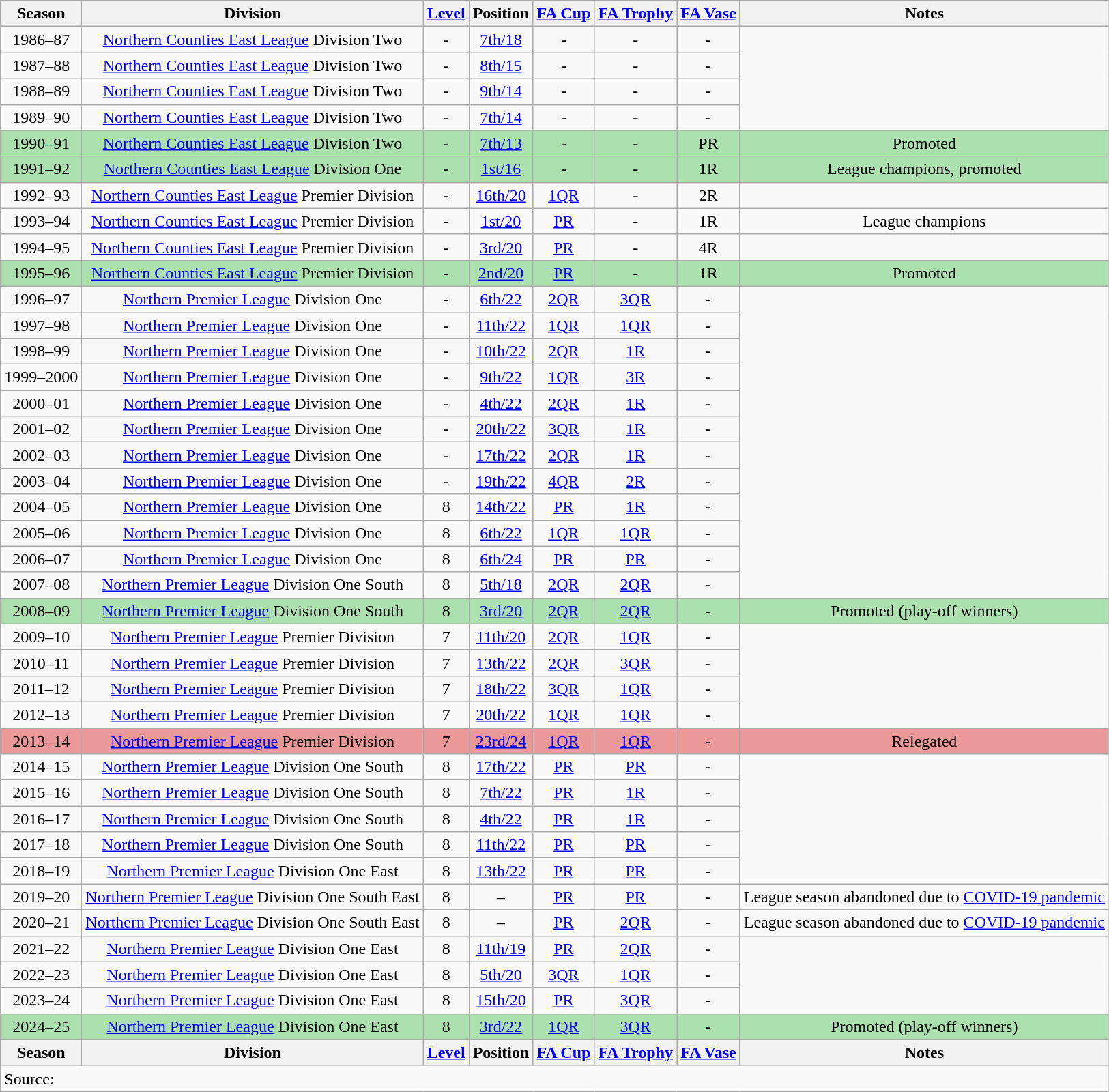<table class="wikitable collapsible collapsed" style=text-align:center>
<tr>
<th>Season</th>
<th>Division</th>
<th><a href='#'>Level</a></th>
<th>Position</th>
<th><a href='#'>FA Cup</a></th>
<th><a href='#'>FA Trophy</a></th>
<th><a href='#'>FA Vase</a></th>
<th>Notes</th>
</tr>
<tr>
<td>1986–87</td>
<td><a href='#'>Northern Counties East League</a> Division Two</td>
<td>-</td>
<td><a href='#'>7th/18</a></td>
<td>-</td>
<td>-</td>
<td>-</td>
</tr>
<tr>
<td>1987–88</td>
<td><a href='#'>Northern Counties East League</a> Division Two</td>
<td>-</td>
<td><a href='#'>8th/15</a></td>
<td>-</td>
<td>-</td>
<td>-</td>
</tr>
<tr>
<td>1988–89</td>
<td><a href='#'>Northern Counties East League</a> Division Two</td>
<td>-</td>
<td><a href='#'>9th/14</a></td>
<td>-</td>
<td>-</td>
<td>-</td>
</tr>
<tr>
<td>1989–90</td>
<td><a href='#'>Northern Counties East League</a> Division Two</td>
<td>-</td>
<td><a href='#'>7th/14</a></td>
<td>-</td>
<td>-</td>
<td>-</td>
</tr>
<tr bgcolor="#ACE1AF">
<td>1990–91</td>
<td><a href='#'>Northern Counties East League</a> Division Two</td>
<td>-</td>
<td><a href='#'>7th/13</a></td>
<td>-</td>
<td>-</td>
<td>PR</td>
<td>Promoted</td>
</tr>
<tr bgcolor="#ACE1AF">
<td>1991–92</td>
<td><a href='#'>Northern Counties East League</a> Division One</td>
<td>-</td>
<td><a href='#'>1st/16</a></td>
<td>-</td>
<td>-</td>
<td>1R</td>
<td>League champions, promoted</td>
</tr>
<tr>
<td>1992–93</td>
<td><a href='#'>Northern Counties East League</a> Premier Division</td>
<td>-</td>
<td><a href='#'>16th/20</a></td>
<td><a href='#'>1QR</a></td>
<td>-</td>
<td>2R</td>
</tr>
<tr>
<td>1993–94</td>
<td><a href='#'>Northern Counties East League</a> Premier Division</td>
<td>-</td>
<td><a href='#'>1st/20</a></td>
<td><a href='#'>PR</a></td>
<td>-</td>
<td>1R</td>
<td>League champions</td>
</tr>
<tr>
<td>1994–95</td>
<td><a href='#'>Northern Counties East League</a> Premier Division</td>
<td>-</td>
<td><a href='#'>3rd/20</a></td>
<td><a href='#'>PR</a></td>
<td>-</td>
<td>4R</td>
</tr>
<tr bgcolor="#ACE1AF">
<td>1995–96</td>
<td><a href='#'>Northern Counties East League</a> Premier Division</td>
<td>-</td>
<td><a href='#'>2nd/20</a></td>
<td><a href='#'>PR</a></td>
<td>-</td>
<td>1R</td>
<td>Promoted</td>
</tr>
<tr>
<td>1996–97</td>
<td><a href='#'>Northern Premier League</a> Division One</td>
<td>-</td>
<td><a href='#'>6th/22</a></td>
<td><a href='#'>2QR</a></td>
<td><a href='#'>3QR</a></td>
<td>-</td>
</tr>
<tr>
<td>1997–98</td>
<td><a href='#'>Northern Premier League</a> Division One</td>
<td>-</td>
<td><a href='#'>11th/22</a></td>
<td><a href='#'>1QR</a></td>
<td><a href='#'>1QR</a></td>
<td>-</td>
</tr>
<tr>
<td>1998–99</td>
<td><a href='#'>Northern Premier League</a> Division One</td>
<td>-</td>
<td><a href='#'>10th/22</a></td>
<td><a href='#'>2QR</a></td>
<td><a href='#'>1R</a></td>
<td>-</td>
</tr>
<tr>
<td>1999–2000</td>
<td><a href='#'>Northern Premier League</a> Division One</td>
<td>-</td>
<td><a href='#'>9th/22</a></td>
<td><a href='#'>1QR</a></td>
<td><a href='#'>3R</a></td>
<td>-</td>
</tr>
<tr>
<td>2000–01</td>
<td><a href='#'>Northern Premier League</a> Division One</td>
<td>-</td>
<td><a href='#'>4th/22</a></td>
<td><a href='#'>2QR</a></td>
<td><a href='#'>1R</a></td>
<td>-</td>
</tr>
<tr>
<td>2001–02</td>
<td><a href='#'>Northern Premier League</a> Division One</td>
<td>-</td>
<td><a href='#'>20th/22</a></td>
<td><a href='#'>3QR</a></td>
<td><a href='#'>1R</a></td>
<td>-</td>
</tr>
<tr>
<td>2002–03</td>
<td><a href='#'>Northern Premier League</a> Division One</td>
<td>-</td>
<td><a href='#'>17th/22</a></td>
<td><a href='#'>2QR</a></td>
<td><a href='#'>1R</a></td>
<td>-</td>
</tr>
<tr>
<td>2003–04</td>
<td><a href='#'>Northern Premier League</a> Division One</td>
<td>-</td>
<td><a href='#'>19th/22</a></td>
<td><a href='#'>4QR</a></td>
<td><a href='#'>2R</a></td>
<td>-</td>
</tr>
<tr>
<td>2004–05</td>
<td><a href='#'>Northern Premier League</a> Division One</td>
<td>8</td>
<td><a href='#'>14th/22</a></td>
<td><a href='#'>PR</a></td>
<td><a href='#'>1R</a></td>
<td>-</td>
</tr>
<tr>
<td>2005–06</td>
<td><a href='#'>Northern Premier League</a> Division One</td>
<td>8</td>
<td><a href='#'>6th/22</a></td>
<td><a href='#'>1QR</a></td>
<td><a href='#'>1QR</a></td>
<td>-</td>
</tr>
<tr>
<td>2006–07</td>
<td><a href='#'>Northern Premier League</a> Division One</td>
<td>8</td>
<td><a href='#'>6th/24</a></td>
<td><a href='#'>PR</a></td>
<td><a href='#'>PR</a></td>
<td>-</td>
</tr>
<tr>
<td>2007–08</td>
<td><a href='#'>Northern Premier League</a> Division One South</td>
<td>8</td>
<td><a href='#'>5th/18</a></td>
<td><a href='#'>2QR</a></td>
<td><a href='#'>2QR</a></td>
<td>-</td>
</tr>
<tr bgcolor="#ACE1AF">
<td>2008–09</td>
<td><a href='#'>Northern Premier League</a> Division One South</td>
<td>8</td>
<td><a href='#'>3rd/20</a></td>
<td><a href='#'>2QR</a></td>
<td><a href='#'>2QR</a></td>
<td>-</td>
<td>Promoted (play-off winners)</td>
</tr>
<tr>
<td>2009–10</td>
<td><a href='#'>Northern Premier League</a> Premier Division</td>
<td>7</td>
<td><a href='#'>11th/20</a></td>
<td><a href='#'>2QR</a></td>
<td><a href='#'>1QR</a></td>
<td>-</td>
</tr>
<tr>
<td>2010–11</td>
<td><a href='#'>Northern Premier League</a> Premier Division</td>
<td>7</td>
<td><a href='#'>13th/22</a></td>
<td><a href='#'>2QR</a></td>
<td><a href='#'>3QR</a></td>
<td>-</td>
</tr>
<tr>
<td>2011–12</td>
<td><a href='#'>Northern Premier League</a> Premier Division</td>
<td>7</td>
<td><a href='#'>18th/22</a></td>
<td><a href='#'>3QR</a></td>
<td><a href='#'>1QR</a></td>
<td>-</td>
</tr>
<tr>
<td>2012–13</td>
<td><a href='#'>Northern Premier League</a> Premier Division</td>
<td>7</td>
<td><a href='#'>20th/22</a></td>
<td><a href='#'>1QR</a></td>
<td><a href='#'>1QR</a></td>
<td>-</td>
</tr>
<tr bgcolor="#EB9898">
<td>2013–14</td>
<td><a href='#'>Northern Premier League</a> Premier Division</td>
<td>7</td>
<td><a href='#'>23rd/24</a></td>
<td><a href='#'>1QR</a></td>
<td><a href='#'>1QR</a></td>
<td>-</td>
<td>Relegated</td>
</tr>
<tr>
<td>2014–15</td>
<td><a href='#'>Northern Premier League</a> Division One South</td>
<td>8</td>
<td><a href='#'>17th/22</a></td>
<td><a href='#'>PR</a></td>
<td><a href='#'>PR</a></td>
<td>-</td>
</tr>
<tr>
<td>2015–16</td>
<td><a href='#'>Northern Premier League</a> Division One South</td>
<td>8</td>
<td><a href='#'>7th/22</a></td>
<td><a href='#'>PR</a></td>
<td><a href='#'>1R</a></td>
<td>-</td>
</tr>
<tr>
<td>2016–17</td>
<td><a href='#'>Northern Premier League</a> Division One South</td>
<td>8</td>
<td><a href='#'>4th/22</a></td>
<td><a href='#'>PR</a></td>
<td><a href='#'>1R</a></td>
<td>-</td>
</tr>
<tr>
<td>2017–18</td>
<td><a href='#'>Northern Premier League</a> Division One South</td>
<td>8</td>
<td><a href='#'>11th/22</a></td>
<td><a href='#'>PR</a></td>
<td><a href='#'>PR</a></td>
<td>-</td>
</tr>
<tr>
<td>2018–19</td>
<td><a href='#'>Northern Premier League</a> Division One East</td>
<td>8</td>
<td><a href='#'>13th/22</a></td>
<td><a href='#'>PR</a></td>
<td><a href='#'>PR</a></td>
<td>-</td>
</tr>
<tr>
<td>2019–20</td>
<td><a href='#'>Northern Premier League</a> Division One South East</td>
<td>8</td>
<td>–</td>
<td><a href='#'>PR</a></td>
<td><a href='#'>PR</a></td>
<td>-</td>
<td>League season abandoned due to <a href='#'>COVID-19 pandemic</a></td>
</tr>
<tr>
<td>2020–21</td>
<td><a href='#'>Northern Premier League</a> Division One South East</td>
<td>8</td>
<td>–</td>
<td><a href='#'>PR</a></td>
<td><a href='#'>2QR</a></td>
<td>-</td>
<td>League season abandoned due to <a href='#'>COVID-19 pandemic</a></td>
</tr>
<tr>
<td>2021–22</td>
<td><a href='#'>Northern Premier League</a> Division One East</td>
<td>8</td>
<td><a href='#'>11th/19</a></td>
<td><a href='#'>PR</a></td>
<td><a href='#'>2QR</a></td>
<td>-</td>
</tr>
<tr>
<td>2022–23</td>
<td><a href='#'>Northern Premier League</a> Division One East</td>
<td>8</td>
<td><a href='#'>5th/20</a></td>
<td><a href='#'>3QR</a></td>
<td><a href='#'>1QR</a></td>
<td>-</td>
</tr>
<tr>
<td>2023–24</td>
<td><a href='#'>Northern Premier League</a> Division One East</td>
<td>8</td>
<td><a href='#'>15th/20</a></td>
<td><a href='#'>PR</a></td>
<td><a href='#'>3QR</a></td>
<td>-</td>
</tr>
<tr bgcolor="#ACE1AF">
<td>2024–25</td>
<td><a href='#'>Northern Premier League</a> Division One East</td>
<td>8</td>
<td><a href='#'>3rd/22</a></td>
<td><a href='#'>1QR</a></td>
<td><a href='#'>3QR</a></td>
<td>-</td>
<td>Promoted (play-off winners)</td>
</tr>
<tr>
<th>Season</th>
<th>Division</th>
<th><a href='#'>Level</a></th>
<th>Position</th>
<th><a href='#'>FA Cup</a></th>
<th><a href='#'>FA Trophy</a></th>
<th><a href='#'>FA Vase</a></th>
<th>Notes</th>
</tr>
<tr>
<td align=left colspan=8>Source: </td>
</tr>
</table>
